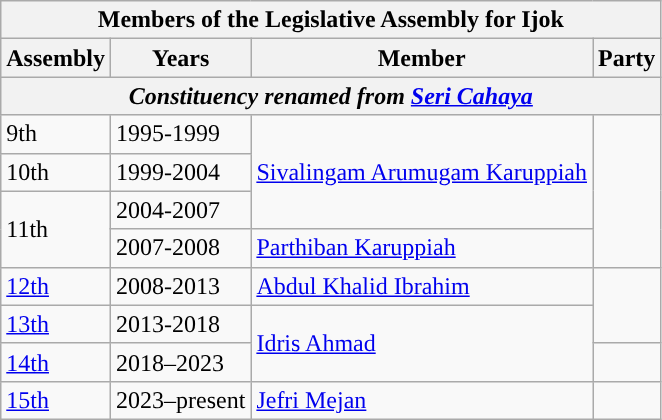<table class=wikitable>
<tr>
<th colspan=4>Members of the Legislative Assembly for Ijok</th>
</tr>
<tr>
<th>Assembly</th>
<th>Years</th>
<th>Member</th>
<th>Party</th>
</tr>
<tr>
<th colspan=4 align=center><em>Constituency renamed from <a href='#'>Seri Cahaya</a></em></th>
</tr>
<tr>
<td>9th</td>
<td>1995-1999</td>
<td rowspan=3><a href='#'>Sivalingam Arumugam Karuppiah</a></td>
<td rowspan=4></td>
</tr>
<tr>
<td>10th</td>
<td>1999-2004</td>
</tr>
<tr>
<td rowspan=2>11th</td>
<td>2004-2007</td>
</tr>
<tr>
<td>2007-2008</td>
<td><a href='#'>Parthiban Karuppiah</a></td>
</tr>
<tr>
<td><a href='#'>12th</a></td>
<td>2008-2013</td>
<td><a href='#'>Abdul Khalid Ibrahim</a></td>
<td rowspan=2></td>
</tr>
<tr>
<td><a href='#'>13th</a></td>
<td>2013-2018</td>
<td rowspan=2><a href='#'>Idris Ahmad</a></td>
</tr>
<tr>
<td><a href='#'>14th</a></td>
<td>2018–2023</td>
<td></td>
</tr>
<tr>
<td><a href='#'>15th</a></td>
<td>2023–present</td>
<td><a href='#'>Jefri Mejan</a></td>
<td></td>
</tr>
</table>
